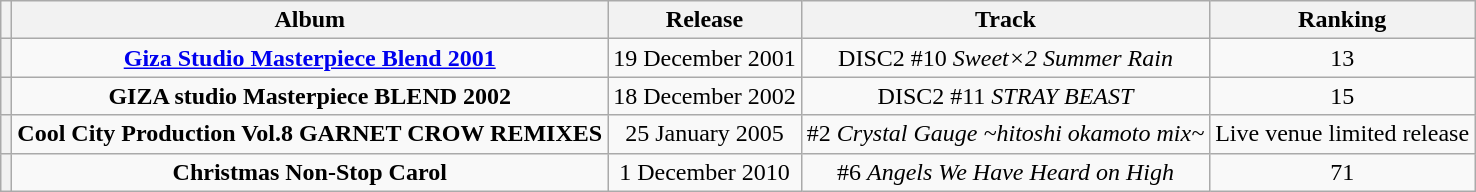<table class="wikitable">
<tr>
<th></th>
<th>Album</th>
<th>Release</th>
<th>Track</th>
<th>Ranking</th>
</tr>
<tr>
<th></th>
<td align="center"><strong><a href='#'>Giza Studio Masterpiece Blend 2001</a></strong></td>
<td align="center">19 December 2001</td>
<td align="center">DISC2 #10 <em>Sweet×2 Summer Rain</em></td>
<td align="center">13</td>
</tr>
<tr>
<th></th>
<td align="center"><strong>GIZA studio Masterpiece BLEND 2002</strong></td>
<td align="center">18 December 2002</td>
<td align="center">DISC2 #11 <em>STRAY BEAST</em></td>
<td align="center">15</td>
</tr>
<tr>
<th></th>
<td align="center"><strong>Cool City Production Vol.8 GARNET CROW REMIXES</strong></td>
<td align="center">25 January 2005</td>
<td align="center">#2 <em>Crystal Gauge ~hitoshi okamoto mix~</em></td>
<td align="center">Live venue limited release</td>
</tr>
<tr>
<th></th>
<td align="center"><strong>Christmas Non-Stop Carol</strong></td>
<td align="center">1 December 2010</td>
<td align="center">#6 <em>Angels We Have Heard on High</em></td>
<td align="center">71</td>
</tr>
</table>
